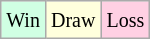<table class="wikitable">
<tr>
<td style="background-color: #d0ffe3;"><small>Win</small></td>
<td style="background-color: #ffffdd;"><small>Draw</small></td>
<td style="background-color: #ffd0e3;"><small>Loss</small></td>
</tr>
</table>
